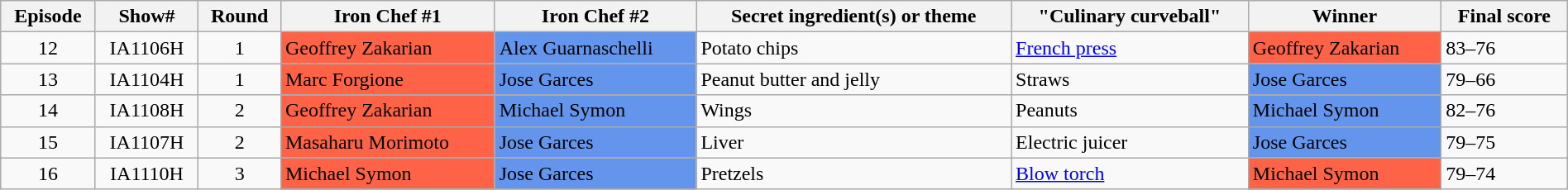<table class="wikitable sortable" width="100%">
<tr>
<th><span>Episode</span></th>
<th><span>Show#</span></th>
<th><span>Round</span></th>
<th><span>Iron Chef #1</span></th>
<th><span>Iron Chef #2</span></th>
<th><span>Secret ingredient(s) or theme</span></th>
<th><span>"Culinary curveball"</span></th>
<th><span>Winner</span></th>
<th><span>Final score</span></th>
</tr>
<tr>
<td style="text-align:center">12</td>
<td style="text-align:center">IA1106H</td>
<td style="text-align:center">1</td>
<td style="background:tomato">Geoffrey Zakarian</td>
<td style="background:cornflowerblue">Alex Guarnaschelli</td>
<td>Potato chips</td>
<td><a href='#'>French press</a></td>
<td style="background:tomato">Geoffrey Zakarian</td>
<td>83–76</td>
</tr>
<tr>
<td style="text-align:center">13</td>
<td style="text-align:center">IA1104H</td>
<td style="text-align:center">1</td>
<td style="background:tomato">Marc Forgione</td>
<td style="background:cornflowerblue">Jose Garces</td>
<td>Peanut butter and jelly</td>
<td>Straws</td>
<td style="background:cornflowerblue">Jose Garces</td>
<td>79–66</td>
</tr>
<tr>
<td style="text-align:center">14</td>
<td style="text-align:center">IA1108H</td>
<td style="text-align:center">2</td>
<td style="background:tomato">Geoffrey Zakarian</td>
<td style="background:cornflowerblue">Michael Symon</td>
<td>Wings</td>
<td>Peanuts</td>
<td style="background:cornflowerblue">Michael Symon</td>
<td>82–76</td>
</tr>
<tr>
<td style="text-align:center">15</td>
<td style="text-align:center">IA1107H</td>
<td style="text-align:center">2</td>
<td style="background:tomato">Masaharu Morimoto</td>
<td style="background:cornflowerblue">Jose Garces</td>
<td>Liver</td>
<td>Electric juicer</td>
<td style="background:cornflowerblue">Jose Garces</td>
<td>79–75</td>
</tr>
<tr>
<td style="text-align:center">16</td>
<td style="text-align:center">IA1110H</td>
<td style="text-align:center">3</td>
<td style="background:tomato">Michael Symon</td>
<td style="background:cornflowerblue">Jose Garces</td>
<td>Pretzels</td>
<td><a href='#'>Blow torch</a></td>
<td style="background:tomato">Michael Symon</td>
<td>79–74</td>
</tr>
</table>
